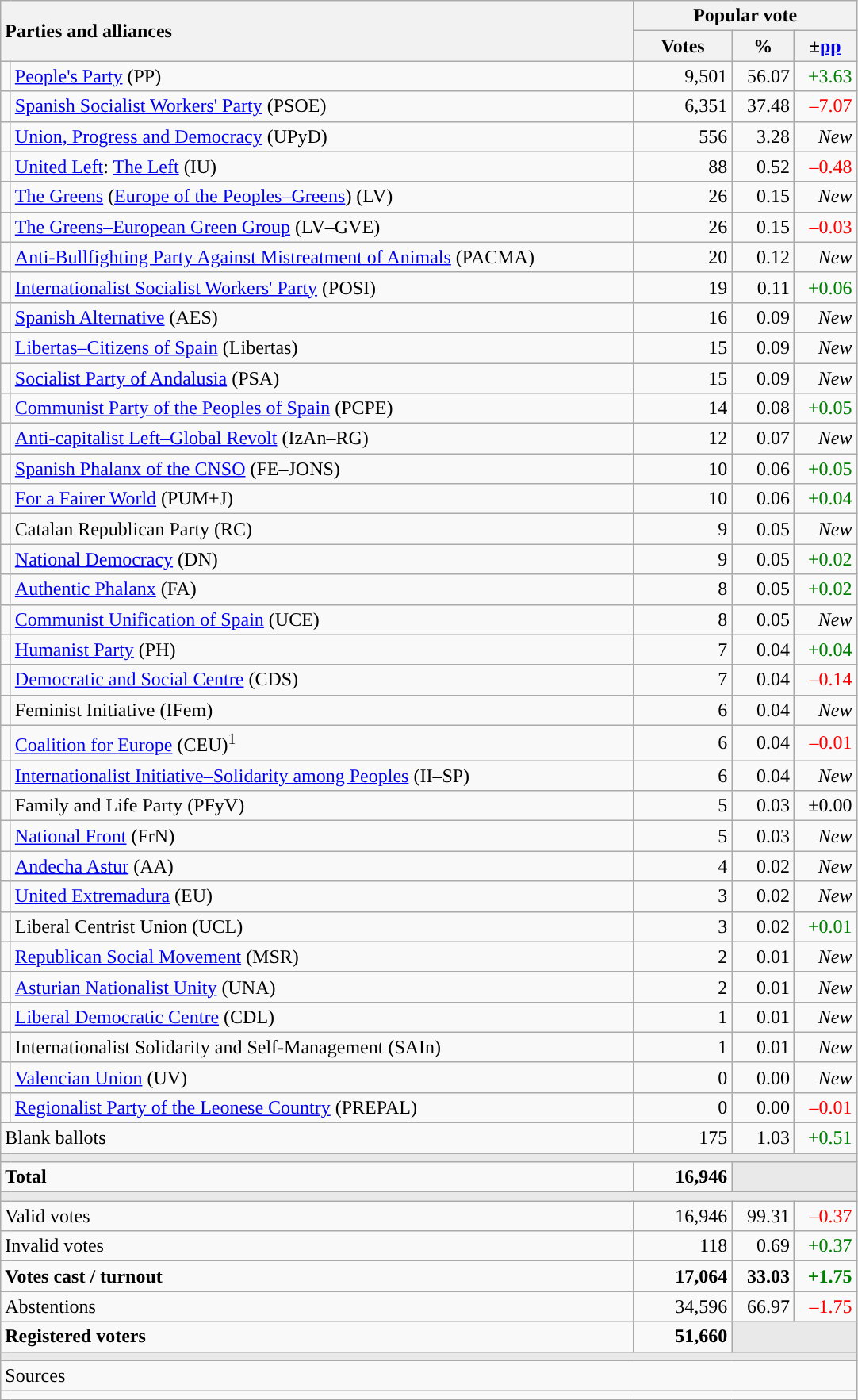<table class="wikitable" style="text-align:right">
<tr>
<th style="text-align:left;" rowspan="2" colspan="2" width="525">Parties and alliances</th>
<th colspan="3">Popular vote</th>
</tr>
<tr>
<th width="75">Votes</th>
<th width="45">%</th>
<th width="45">±<a href='#'>pp</a></th>
</tr>
<tr>
<td width="1" style="color:inherit;background:"></td>
<td align="left"><a href='#'>People's Party</a> (PP)</td>
<td>9,501</td>
<td>56.07</td>
<td style="color:green;">+3.63</td>
</tr>
<tr>
<td style="color:inherit;background:"></td>
<td align="left"><a href='#'>Spanish Socialist Workers' Party</a> (PSOE)</td>
<td>6,351</td>
<td>37.48</td>
<td style="color:red;">–7.07</td>
</tr>
<tr>
<td style="color:inherit;background:"></td>
<td align="left"><a href='#'>Union, Progress and Democracy</a> (UPyD)</td>
<td>556</td>
<td>3.28</td>
<td><em>New</em></td>
</tr>
<tr>
<td style="color:inherit;background:"></td>
<td align="left"><a href='#'>United Left</a>: <a href='#'>The Left</a> (IU)</td>
<td>88</td>
<td>0.52</td>
<td style="color:red;">–0.48</td>
</tr>
<tr>
<td style="color:inherit;background:"></td>
<td align="left"><a href='#'>The Greens</a> (<a href='#'>Europe of the Peoples–Greens</a>) (LV)</td>
<td>26</td>
<td>0.15</td>
<td><em>New</em></td>
</tr>
<tr>
<td style="color:inherit;background:"></td>
<td align="left"><a href='#'>The Greens–European Green Group</a> (LV–GVE)</td>
<td>26</td>
<td>0.15</td>
<td style="color:red;">–0.03</td>
</tr>
<tr>
<td style="color:inherit;background:"></td>
<td align="left"><a href='#'>Anti-Bullfighting Party Against Mistreatment of Animals</a> (PACMA)</td>
<td>20</td>
<td>0.12</td>
<td><em>New</em></td>
</tr>
<tr>
<td style="color:inherit;background:"></td>
<td align="left"><a href='#'>Internationalist Socialist Workers' Party</a> (POSI)</td>
<td>19</td>
<td>0.11</td>
<td style="color:green;">+0.06</td>
</tr>
<tr>
<td style="color:inherit;background:"></td>
<td align="left"><a href='#'>Spanish Alternative</a> (AES)</td>
<td>16</td>
<td>0.09</td>
<td><em>New</em></td>
</tr>
<tr>
<td style="color:inherit;background:"></td>
<td align="left"><a href='#'>Libertas–Citizens of Spain</a> (Libertas)</td>
<td>15</td>
<td>0.09</td>
<td><em>New</em></td>
</tr>
<tr>
<td style="color:inherit;background:"></td>
<td align="left"><a href='#'>Socialist Party of Andalusia</a> (PSA)</td>
<td>15</td>
<td>0.09</td>
<td><em>New</em></td>
</tr>
<tr>
<td style="color:inherit;background:"></td>
<td align="left"><a href='#'>Communist Party of the Peoples of Spain</a> (PCPE)</td>
<td>14</td>
<td>0.08</td>
<td style="color:green;">+0.05</td>
</tr>
<tr>
<td style="color:inherit;background:"></td>
<td align="left"><a href='#'>Anti-capitalist Left–Global Revolt</a> (IzAn–RG)</td>
<td>12</td>
<td>0.07</td>
<td><em>New</em></td>
</tr>
<tr>
<td style="color:inherit;background:"></td>
<td align="left"><a href='#'>Spanish Phalanx of the CNSO</a> (FE–JONS)</td>
<td>10</td>
<td>0.06</td>
<td style="color:green;">+0.05</td>
</tr>
<tr>
<td style="color:inherit;background:"></td>
<td align="left"><a href='#'>For a Fairer World</a> (PUM+J)</td>
<td>10</td>
<td>0.06</td>
<td style="color:green;">+0.04</td>
</tr>
<tr>
<td style="color:inherit;background:"></td>
<td align="left">Catalan Republican Party (RC)</td>
<td>9</td>
<td>0.05</td>
<td><em>New</em></td>
</tr>
<tr>
<td style="color:inherit;background:"></td>
<td align="left"><a href='#'>National Democracy</a> (DN)</td>
<td>9</td>
<td>0.05</td>
<td style="color:green;">+0.02</td>
</tr>
<tr>
<td style="color:inherit;background:"></td>
<td align="left"><a href='#'>Authentic Phalanx</a> (FA)</td>
<td>8</td>
<td>0.05</td>
<td style="color:green;">+0.02</td>
</tr>
<tr>
<td style="color:inherit;background:"></td>
<td align="left"><a href='#'>Communist Unification of Spain</a> (UCE)</td>
<td>8</td>
<td>0.05</td>
<td><em>New</em></td>
</tr>
<tr>
<td style="color:inherit;background:"></td>
<td align="left"><a href='#'>Humanist Party</a> (PH)</td>
<td>7</td>
<td>0.04</td>
<td style="color:green;">+0.04</td>
</tr>
<tr>
<td style="color:inherit;background:"></td>
<td align="left"><a href='#'>Democratic and Social Centre</a> (CDS)</td>
<td>7</td>
<td>0.04</td>
<td style="color:red;">–0.14</td>
</tr>
<tr>
<td style="color:inherit;background:"></td>
<td align="left">Feminist Initiative (IFem)</td>
<td>6</td>
<td>0.04</td>
<td><em>New</em></td>
</tr>
<tr>
<td style="color:inherit;background:"></td>
<td align="left"><a href='#'>Coalition for Europe</a> (CEU)<sup>1</sup></td>
<td>6</td>
<td>0.04</td>
<td style="color:red;">–0.01</td>
</tr>
<tr>
<td style="color:inherit;background:"></td>
<td align="left"><a href='#'>Internationalist Initiative–Solidarity among Peoples</a> (II–SP)</td>
<td>6</td>
<td>0.04</td>
<td><em>New</em></td>
</tr>
<tr>
<td style="color:inherit;background:"></td>
<td align="left">Family and Life Party (PFyV)</td>
<td>5</td>
<td>0.03</td>
<td>±0.00</td>
</tr>
<tr>
<td style="color:inherit;background:"></td>
<td align="left"><a href='#'>National Front</a> (FrN)</td>
<td>5</td>
<td>0.03</td>
<td><em>New</em></td>
</tr>
<tr>
<td style="color:inherit;background:"></td>
<td align="left"><a href='#'>Andecha Astur</a> (AA)</td>
<td>4</td>
<td>0.02</td>
<td><em>New</em></td>
</tr>
<tr>
<td style="color:inherit;background:"></td>
<td align="left"><a href='#'>United Extremadura</a> (EU)</td>
<td>3</td>
<td>0.02</td>
<td><em>New</em></td>
</tr>
<tr>
<td style="color:inherit;background:"></td>
<td align="left">Liberal Centrist Union (UCL)</td>
<td>3</td>
<td>0.02</td>
<td style="color:green;">+0.01</td>
</tr>
<tr>
<td style="color:inherit;background:"></td>
<td align="left"><a href='#'>Republican Social Movement</a> (MSR)</td>
<td>2</td>
<td>0.01</td>
<td><em>New</em></td>
</tr>
<tr>
<td style="color:inherit;background:"></td>
<td align="left"><a href='#'>Asturian Nationalist Unity</a> (UNA)</td>
<td>2</td>
<td>0.01</td>
<td><em>New</em></td>
</tr>
<tr>
<td style="color:inherit;background:"></td>
<td align="left"><a href='#'>Liberal Democratic Centre</a> (CDL)</td>
<td>1</td>
<td>0.01</td>
<td><em>New</em></td>
</tr>
<tr>
<td style="color:inherit;background:"></td>
<td align="left">Internationalist Solidarity and Self-Management (SAIn)</td>
<td>1</td>
<td>0.01</td>
<td><em>New</em></td>
</tr>
<tr>
<td style="color:inherit;background:"></td>
<td align="left"><a href='#'>Valencian Union</a> (UV)</td>
<td>0</td>
<td>0.00</td>
<td><em>New</em></td>
</tr>
<tr>
<td style="color:inherit;background:"></td>
<td align="left"><a href='#'>Regionalist Party of the Leonese Country</a> (PREPAL)</td>
<td>0</td>
<td>0.00</td>
<td style="color:red;">–0.01</td>
</tr>
<tr>
<td align="left" colspan="2">Blank ballots</td>
<td>175</td>
<td>1.03</td>
<td style="color:green;">+0.51</td>
</tr>
<tr>
<td colspan="5" bgcolor="#E9E9E9"></td>
</tr>
<tr style="font-weight:bold;">
<td align="left" colspan="2">Total</td>
<td>16,946</td>
<td bgcolor="#E9E9E9" colspan="2"></td>
</tr>
<tr>
<td colspan="5" bgcolor="#E9E9E9"></td>
</tr>
<tr>
<td align="left" colspan="2">Valid votes</td>
<td>16,946</td>
<td>99.31</td>
<td style="color:red;">–0.37</td>
</tr>
<tr>
<td align="left" colspan="2">Invalid votes</td>
<td>118</td>
<td>0.69</td>
<td style="color:green;">+0.37</td>
</tr>
<tr style="font-weight:bold;">
<td align="left" colspan="2">Votes cast / turnout</td>
<td>17,064</td>
<td>33.03</td>
<td style="color:green;">+1.75</td>
</tr>
<tr>
<td align="left" colspan="2">Abstentions</td>
<td>34,596</td>
<td>66.97</td>
<td style="color:red;">–1.75</td>
</tr>
<tr style="font-weight:bold;">
<td align="left" colspan="2">Registered voters</td>
<td>51,660</td>
<td bgcolor="#E9E9E9" colspan="2"></td>
</tr>
<tr>
<td colspan="5" bgcolor="#E9E9E9"></td>
</tr>
<tr>
<td align="left" colspan="5">Sources</td>
</tr>
<tr>
<td colspan="5" style="text-align:left; max-width:680px;"></td>
</tr>
</table>
